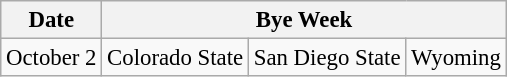<table class="wikitable" style="font-size:95%">
<tr>
<th>Date</th>
<th colspan="3">Bye Week</th>
</tr>
<tr>
<td>October 2</td>
<td>Colorado State</td>
<td>San Diego State</td>
<td>Wyoming</td>
</tr>
</table>
